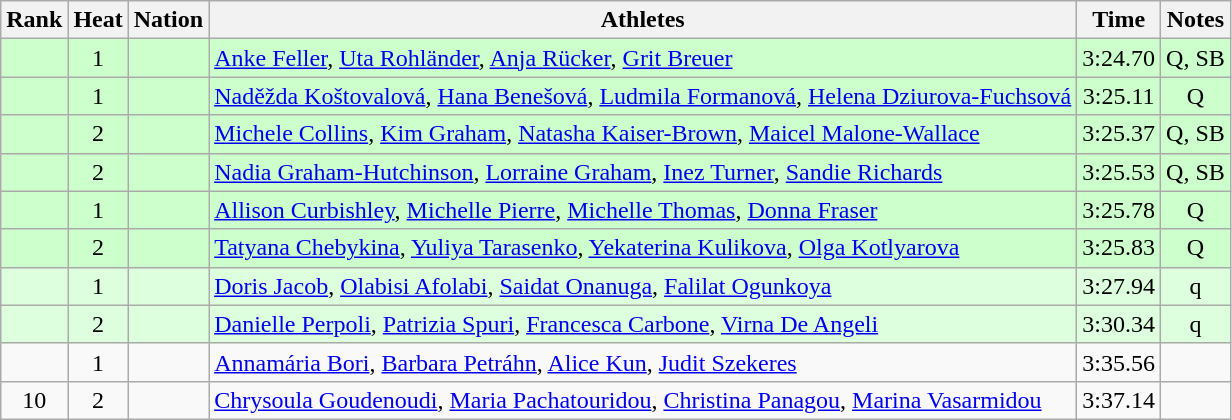<table class="wikitable sortable" style="text-align:center">
<tr>
<th>Rank</th>
<th>Heat</th>
<th>Nation</th>
<th>Athletes</th>
<th>Time</th>
<th>Notes</th>
</tr>
<tr bgcolor=ccffcc>
<td></td>
<td>1</td>
<td align=left></td>
<td align=left><a href='#'>Anke Feller</a>, <a href='#'>Uta Rohländer</a>, <a href='#'>Anja Rücker</a>, <a href='#'>Grit Breuer</a></td>
<td>3:24.70</td>
<td>Q, SB</td>
</tr>
<tr bgcolor=ccffcc>
<td></td>
<td>1</td>
<td align=left></td>
<td align=left><a href='#'>Naděžda Koštovalová</a>, <a href='#'>Hana Benešová</a>, <a href='#'>Ludmila Formanová</a>, <a href='#'>Helena Dziurova-Fuchsová</a></td>
<td>3:25.11</td>
<td>Q</td>
</tr>
<tr bgcolor=ccffcc>
<td></td>
<td>2</td>
<td align=left></td>
<td align=left><a href='#'>Michele Collins</a>, <a href='#'>Kim Graham</a>, <a href='#'>Natasha Kaiser-Brown</a>, <a href='#'>Maicel Malone-Wallace</a></td>
<td>3:25.37</td>
<td>Q, SB</td>
</tr>
<tr bgcolor=ccffcc>
<td></td>
<td>2</td>
<td align=left></td>
<td align=left><a href='#'>Nadia Graham-Hutchinson</a>, <a href='#'>Lorraine Graham</a>, <a href='#'>Inez Turner</a>, <a href='#'>Sandie Richards</a></td>
<td>3:25.53</td>
<td>Q, SB</td>
</tr>
<tr bgcolor=ccffcc>
<td></td>
<td>1</td>
<td align=left></td>
<td align=left><a href='#'>Allison Curbishley</a>, <a href='#'>Michelle Pierre</a>, <a href='#'>Michelle Thomas</a>, <a href='#'>Donna Fraser</a></td>
<td>3:25.78</td>
<td>Q</td>
</tr>
<tr bgcolor=ccffcc>
<td></td>
<td>2</td>
<td align=left></td>
<td align=left><a href='#'>Tatyana Chebykina</a>, <a href='#'>Yuliya Tarasenko</a>, <a href='#'>Yekaterina Kulikova</a>, <a href='#'>Olga Kotlyarova</a></td>
<td>3:25.83</td>
<td>Q</td>
</tr>
<tr bgcolor=ddffdd>
<td></td>
<td>1</td>
<td align=left></td>
<td align=left><a href='#'>Doris Jacob</a>, <a href='#'>Olabisi Afolabi</a>, <a href='#'>Saidat Onanuga</a>, <a href='#'>Falilat Ogunkoya</a></td>
<td>3:27.94</td>
<td>q</td>
</tr>
<tr bgcolor=ddffdd>
<td></td>
<td>2</td>
<td align=left></td>
<td align=left><a href='#'>Danielle Perpoli</a>, <a href='#'>Patrizia Spuri</a>, <a href='#'>Francesca Carbone</a>, <a href='#'>Virna De Angeli</a></td>
<td>3:30.34</td>
<td>q</td>
</tr>
<tr>
<td></td>
<td>1</td>
<td align=left></td>
<td align=left><a href='#'>Annamária Bori</a>, <a href='#'>Barbara Petráhn</a>, <a href='#'>Alice Kun</a>, <a href='#'>Judit Szekeres</a></td>
<td>3:35.56</td>
<td></td>
</tr>
<tr>
<td>10</td>
<td>2</td>
<td align=left></td>
<td align=left><a href='#'>Chrysoula Goudenoudi</a>, <a href='#'>Maria Pachatouridou</a>, <a href='#'>Christina Panagou</a>, <a href='#'>Marina Vasarmidou</a></td>
<td>3:37.14</td>
<td></td>
</tr>
</table>
